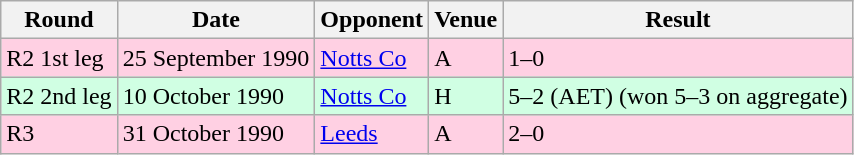<table class="wikitable">
<tr>
<th>Round</th>
<th>Date</th>
<th>Opponent</th>
<th>Venue</th>
<th>Result</th>
</tr>
<tr style="background-color: #ffd0e3;">
<td>R2 1st leg</td>
<td>25 September 1990</td>
<td><a href='#'>Notts Co</a></td>
<td>A</td>
<td>1–0</td>
</tr>
<tr style="background-color: #d0ffe3;">
<td>R2 2nd leg</td>
<td>10 October 1990</td>
<td><a href='#'>Notts Co</a></td>
<td>H</td>
<td>5–2 (AET) (won 5–3 on aggregate)</td>
</tr>
<tr style="background-color: #ffd0e3;">
<td>R3</td>
<td>31 October 1990</td>
<td><a href='#'>Leeds</a></td>
<td>A</td>
<td>2–0</td>
</tr>
</table>
